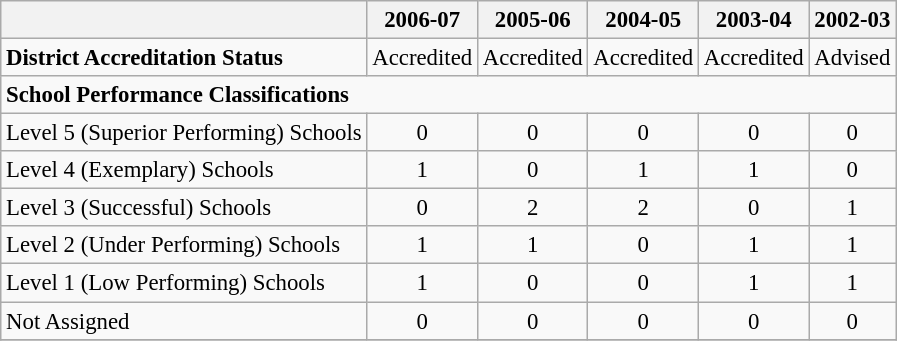<table class="wikitable" style="font-size: 95%;">
<tr>
<th></th>
<th>2006-07</th>
<th>2005-06</th>
<th>2004-05</th>
<th>2003-04</th>
<th>2002-03</th>
</tr>
<tr>
<td align="left"><strong>District Accreditation Status</strong></td>
<td align="center">Accredited</td>
<td align="center">Accredited</td>
<td align="center">Accredited</td>
<td align="center">Accredited</td>
<td align="center">Advised</td>
</tr>
<tr>
<td align="left" colspan="6"><strong>School Performance Classifications</strong></td>
</tr>
<tr>
<td align="left">Level 5 (Superior Performing) Schools</td>
<td align="center">0</td>
<td align="center">0</td>
<td align="center">0</td>
<td align="center">0</td>
<td align="center">0</td>
</tr>
<tr>
<td align="left">Level 4 (Exemplary) Schools</td>
<td align="center">1</td>
<td align="center">0</td>
<td align="center">1</td>
<td align="center">1</td>
<td align="center">0</td>
</tr>
<tr>
<td align="left">Level 3 (Successful) Schools</td>
<td align="center">0</td>
<td align="center">2</td>
<td align="center">2</td>
<td align="center">0</td>
<td align="center">1</td>
</tr>
<tr>
<td align="left">Level 2 (Under Performing) Schools</td>
<td align="center">1</td>
<td align="center">1</td>
<td align="center">0</td>
<td align="center">1</td>
<td align="center">1</td>
</tr>
<tr>
<td align="left">Level 1 (Low Performing) Schools</td>
<td align="center">1</td>
<td align="center">0</td>
<td align="center">0</td>
<td align="center">1</td>
<td align="center">1</td>
</tr>
<tr>
<td align="left">Not Assigned</td>
<td align="center">0</td>
<td align="center">0</td>
<td align="center">0</td>
<td align="center">0</td>
<td align="center">0</td>
</tr>
<tr>
</tr>
</table>
